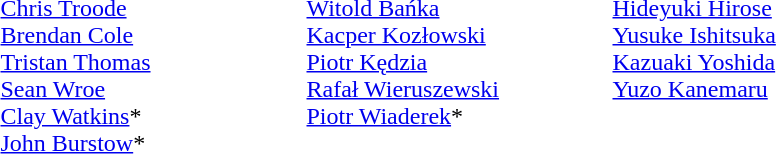<table>
<tr>
<td width=200 valign=top><em></em><br><a href='#'>Chris Troode</a><br><a href='#'>Brendan Cole</a><br><a href='#'>Tristan Thomas</a><br><a href='#'>Sean Wroe</a><br><a href='#'>Clay Watkins</a>*<br><a href='#'>John Burstow</a>*</td>
<td width=200 valign=top><em></em><br><a href='#'>Witold Bańka</a><br><a href='#'>Kacper Kozłowski</a><br><a href='#'>Piotr Kędzia</a><br><a href='#'>Rafał Wieruszewski</a><br><a href='#'>Piotr Wiaderek</a>*</td>
<td width=200 valign=top><em></em><br><a href='#'>Hideyuki Hirose</a><br><a href='#'>Yusuke Ishitsuka</a><br><a href='#'>Kazuaki Yoshida</a><br><a href='#'>Yuzo Kanemaru</a></td>
</tr>
</table>
